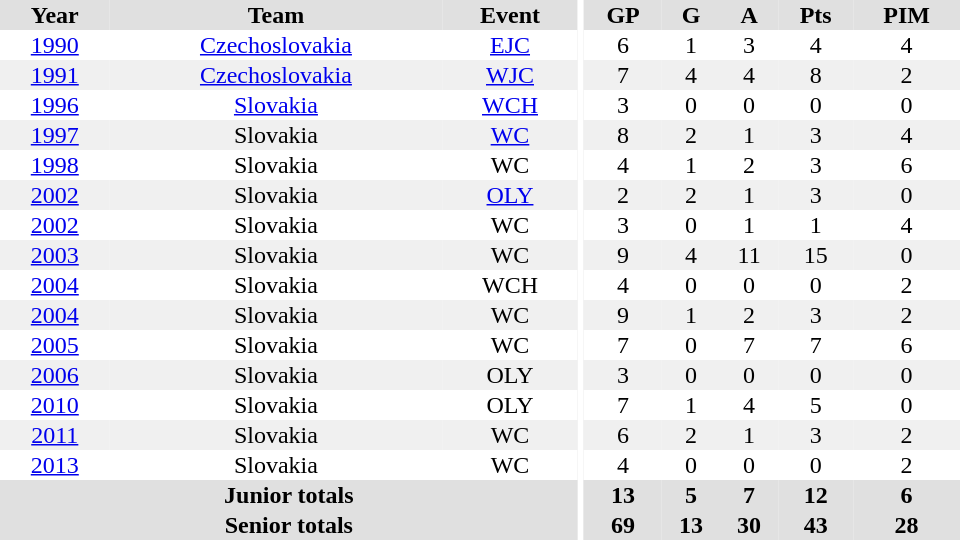<table border="0" cellpadding="1" cellspacing="0" ID="Table3" style="text-align:center; width:40em">
<tr bgcolor="#e0e0e0">
<th>Year</th>
<th>Team</th>
<th>Event</th>
<th rowspan="102" bgcolor="#ffffff"></th>
<th>GP</th>
<th>G</th>
<th>A</th>
<th>Pts</th>
<th>PIM</th>
</tr>
<tr>
<td><a href='#'>1990</a></td>
<td><a href='#'>Czechoslovakia</a></td>
<td><a href='#'>EJC</a></td>
<td>6</td>
<td>1</td>
<td>3</td>
<td>4</td>
<td>4</td>
</tr>
<tr bgcolor="#f0f0f0">
<td><a href='#'>1991</a></td>
<td><a href='#'>Czechoslovakia</a></td>
<td><a href='#'>WJC</a></td>
<td>7</td>
<td>4</td>
<td>4</td>
<td>8</td>
<td>2</td>
</tr>
<tr>
<td><a href='#'>1996</a></td>
<td><a href='#'>Slovakia</a></td>
<td><a href='#'>WCH</a></td>
<td>3</td>
<td>0</td>
<td>0</td>
<td>0</td>
<td>0</td>
</tr>
<tr bgcolor="#f0f0f0">
<td><a href='#'>1997</a></td>
<td>Slovakia</td>
<td><a href='#'>WC</a></td>
<td>8</td>
<td>2</td>
<td>1</td>
<td>3</td>
<td>4</td>
</tr>
<tr>
<td><a href='#'>1998</a></td>
<td>Slovakia</td>
<td>WC</td>
<td>4</td>
<td>1</td>
<td>2</td>
<td>3</td>
<td>6</td>
</tr>
<tr bgcolor="#f0f0f0">
<td><a href='#'>2002</a></td>
<td>Slovakia</td>
<td><a href='#'>OLY</a></td>
<td>2</td>
<td>2</td>
<td>1</td>
<td>3</td>
<td>0</td>
</tr>
<tr>
<td><a href='#'>2002</a></td>
<td>Slovakia</td>
<td>WC</td>
<td>3</td>
<td>0</td>
<td>1</td>
<td>1</td>
<td>4</td>
</tr>
<tr bgcolor="#f0f0f0">
<td><a href='#'>2003</a></td>
<td>Slovakia</td>
<td>WC</td>
<td>9</td>
<td>4</td>
<td>11</td>
<td>15</td>
<td>0</td>
</tr>
<tr>
<td><a href='#'>2004</a></td>
<td>Slovakia</td>
<td>WCH</td>
<td>4</td>
<td>0</td>
<td>0</td>
<td>0</td>
<td>2</td>
</tr>
<tr bgcolor="#f0f0f0">
<td><a href='#'>2004</a></td>
<td>Slovakia</td>
<td>WC</td>
<td>9</td>
<td>1</td>
<td>2</td>
<td>3</td>
<td>2</td>
</tr>
<tr>
<td><a href='#'>2005</a></td>
<td>Slovakia</td>
<td>WC</td>
<td>7</td>
<td>0</td>
<td>7</td>
<td>7</td>
<td>6</td>
</tr>
<tr bgcolor="#f0f0f0">
<td><a href='#'>2006</a></td>
<td>Slovakia</td>
<td>OLY</td>
<td>3</td>
<td>0</td>
<td>0</td>
<td>0</td>
<td>0</td>
</tr>
<tr>
<td><a href='#'>2010</a></td>
<td>Slovakia</td>
<td>OLY</td>
<td>7</td>
<td>1</td>
<td>4</td>
<td>5</td>
<td>0</td>
</tr>
<tr bgcolor="#f0f0f0">
<td><a href='#'>2011</a></td>
<td>Slovakia</td>
<td>WC</td>
<td>6</td>
<td>2</td>
<td>1</td>
<td>3</td>
<td>2</td>
</tr>
<tr>
<td><a href='#'>2013</a></td>
<td>Slovakia</td>
<td>WC</td>
<td>4</td>
<td>0</td>
<td>0</td>
<td>0</td>
<td>2</td>
</tr>
<tr bgcolor="#e0e0e0">
<th colspan="3">Junior totals</th>
<th>13</th>
<th>5</th>
<th>7</th>
<th>12</th>
<th>6</th>
</tr>
<tr bgcolor="#e0e0e0">
<th colspan="3">Senior totals</th>
<th>69</th>
<th>13</th>
<th>30</th>
<th>43</th>
<th>28</th>
</tr>
</table>
